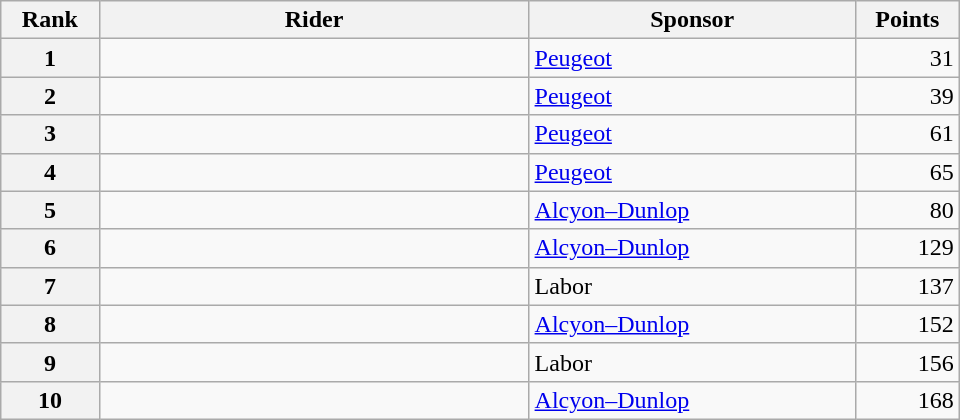<table class="wikitable" style="width:40em; margin-bottom:0;">
<tr>
<th width=40>Rank</th>
<th width=200>Rider</th>
<th width=150>Sponsor</th>
<th width=40>Points</th>
</tr>
<tr>
<th scope="col">1</th>
<td></td>
<td><a href='#'>Peugeot</a></td>
<td style="text-align:right;">31</td>
</tr>
<tr>
<th scope="col">2</th>
<td></td>
<td><a href='#'>Peugeot</a></td>
<td style="text-align:right;">39</td>
</tr>
<tr>
<th scope="col">3</th>
<td></td>
<td><a href='#'>Peugeot</a></td>
<td style="text-align:right;">61</td>
</tr>
<tr>
<th scope="col">4</th>
<td></td>
<td><a href='#'>Peugeot</a></td>
<td style="text-align:right;">65</td>
</tr>
<tr>
<th scope="col">5</th>
<td></td>
<td><a href='#'>Alcyon–Dunlop</a></td>
<td style="text-align:right;">80</td>
</tr>
<tr>
<th scope="col">6</th>
<td></td>
<td><a href='#'>Alcyon–Dunlop</a></td>
<td style="text-align:right;">129</td>
</tr>
<tr>
<th scope="col">7</th>
<td></td>
<td>Labor</td>
<td style="text-align:right;">137</td>
</tr>
<tr>
<th scope="col">8</th>
<td></td>
<td><a href='#'>Alcyon–Dunlop</a></td>
<td align=right>152</td>
</tr>
<tr>
<th scope="col">9</th>
<td></td>
<td>Labor</td>
<td style="text-align:right;">156</td>
</tr>
<tr>
<th scope="col">10</th>
<td></td>
<td><a href='#'>Alcyon–Dunlop</a></td>
<td style="text-align:right;">168</td>
</tr>
</table>
